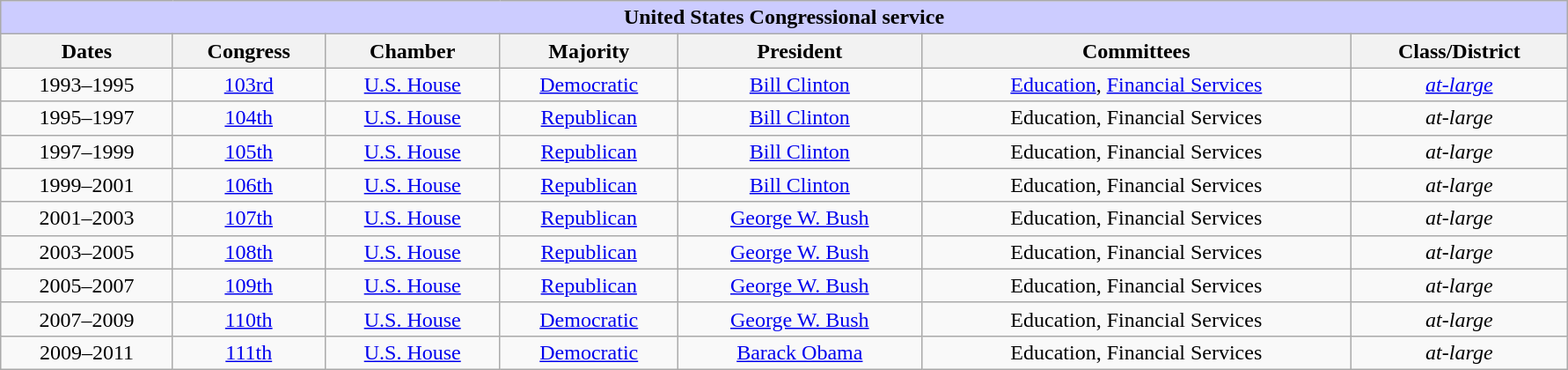<table class="wikitable" style="text-align:center; width:94%; margin:auto;">
<tr>
<th colspan="7" style="background:#ccf;">United States Congressional service</th>
</tr>
<tr>
<th><strong>Dates</strong></th>
<th><strong>Congress</strong></th>
<th><strong>Chamber</strong></th>
<th><strong>Majority</strong></th>
<th><strong>President</strong></th>
<th><strong>Committees</strong></th>
<th><strong>Class/District</strong></th>
</tr>
<tr>
<td>1993–1995</td>
<td><a href='#'>103rd</a></td>
<td><a href='#'>U.S. House</a></td>
<td><a href='#'>Democratic</a></td>
<td><a href='#'>Bill Clinton</a></td>
<td><a href='#'>Education</a>, <a href='#'>Financial Services</a></td>
<td><a href='#'><em>at-large</em></a></td>
</tr>
<tr>
<td>1995–1997</td>
<td><a href='#'>104th</a></td>
<td><a href='#'>U.S. House</a></td>
<td><a href='#'>Republican</a></td>
<td><a href='#'>Bill Clinton</a></td>
<td>Education, Financial Services</td>
<td><em>at-large</em></td>
</tr>
<tr>
<td>1997–1999</td>
<td><a href='#'>105th</a></td>
<td><a href='#'>U.S. House</a></td>
<td><a href='#'>Republican</a></td>
<td><a href='#'>Bill Clinton</a></td>
<td>Education, Financial Services</td>
<td><em>at-large</em></td>
</tr>
<tr>
<td>1999–2001</td>
<td><a href='#'>106th</a></td>
<td><a href='#'>U.S. House</a></td>
<td><a href='#'>Republican</a></td>
<td><a href='#'>Bill Clinton</a></td>
<td>Education, Financial Services</td>
<td><em>at-large</em></td>
</tr>
<tr>
<td>2001–2003</td>
<td><a href='#'>107th</a></td>
<td><a href='#'>U.S. House</a></td>
<td><a href='#'>Republican</a></td>
<td><a href='#'>George W. Bush</a></td>
<td>Education, Financial Services</td>
<td><em>at-large</em></td>
</tr>
<tr>
<td>2003–2005</td>
<td><a href='#'>108th</a></td>
<td><a href='#'>U.S. House</a></td>
<td><a href='#'>Republican</a></td>
<td><a href='#'>George W. Bush</a></td>
<td>Education, Financial Services</td>
<td><em>at-large</em></td>
</tr>
<tr>
<td>2005–2007</td>
<td><a href='#'>109th</a></td>
<td><a href='#'>U.S. House</a></td>
<td><a href='#'>Republican</a></td>
<td><a href='#'>George W. Bush</a></td>
<td>Education, Financial Services</td>
<td><em>at-large</em></td>
</tr>
<tr>
<td>2007–2009</td>
<td><a href='#'>110th</a></td>
<td><a href='#'>U.S. House</a></td>
<td><a href='#'>Democratic</a></td>
<td><a href='#'>George W. Bush</a></td>
<td>Education, Financial Services</td>
<td><em>at-large</em></td>
</tr>
<tr>
<td>2009–2011</td>
<td><a href='#'>111th</a></td>
<td><a href='#'>U.S. House</a></td>
<td><a href='#'>Democratic</a></td>
<td><a href='#'>Barack Obama</a></td>
<td>Education, Financial Services</td>
<td><em>at-large</em></td>
</tr>
</table>
